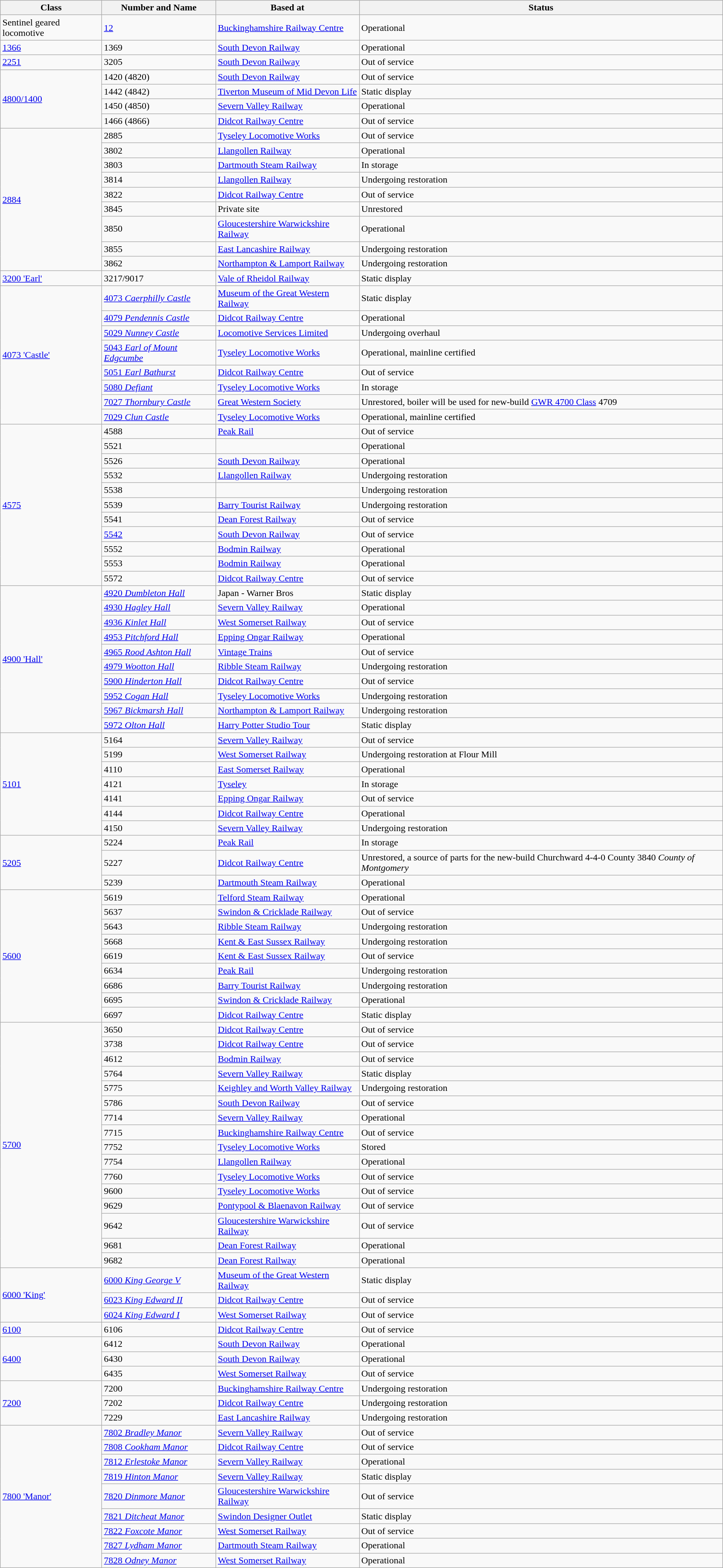<table class="wikitable sortable">
<tr>
<th>Class</th>
<th>Number and Name</th>
<th>Based at</th>
<th>Status</th>
</tr>
<tr>
<td>Sentinel geared locomotive</td>
<td><a href='#'>12</a></td>
<td><a href='#'>Buckinghamshire Railway Centre</a></td>
<td>Operational</td>
</tr>
<tr>
<td><a href='#'>1366</a></td>
<td>1369</td>
<td><a href='#'>South Devon Railway</a></td>
<td>Operational</td>
</tr>
<tr>
<td><a href='#'>2251</a></td>
<td>3205</td>
<td><a href='#'>South Devon Railway</a></td>
<td>Out of service</td>
</tr>
<tr>
<td rowspan="4"><a href='#'>4800/1400</a></td>
<td>1420 (4820)</td>
<td><a href='#'>South Devon Railway</a></td>
<td>Out of service</td>
</tr>
<tr>
<td>1442 (4842)</td>
<td><a href='#'>Tiverton Museum of Mid Devon Life</a></td>
<td>Static display</td>
</tr>
<tr>
<td>1450 (4850)</td>
<td><a href='#'>Severn Valley Railway</a></td>
<td>Operational</td>
</tr>
<tr>
<td>1466 (4866)</td>
<td><a href='#'>Didcot Railway Centre</a></td>
<td>Out of service</td>
</tr>
<tr>
<td rowspan="9"><a href='#'>2884</a></td>
<td>2885</td>
<td><a href='#'>Tyseley Locomotive Works</a></td>
<td>Out of service</td>
</tr>
<tr>
<td>3802</td>
<td><a href='#'>Llangollen Railway</a></td>
<td>Operational</td>
</tr>
<tr>
<td>3803</td>
<td><a href='#'>Dartmouth Steam Railway</a></td>
<td>In storage</td>
</tr>
<tr>
<td>3814</td>
<td><a href='#'>Llangollen Railway</a></td>
<td>Undergoing restoration</td>
</tr>
<tr>
<td>3822</td>
<td><a href='#'>Didcot Railway Centre</a></td>
<td>Out of service</td>
</tr>
<tr>
<td>3845</td>
<td>Private site</td>
<td>Unrestored</td>
</tr>
<tr>
<td>3850</td>
<td><a href='#'>Gloucestershire Warwickshire Railway</a></td>
<td>Operational</td>
</tr>
<tr>
<td>3855</td>
<td><a href='#'>East Lancashire Railway</a></td>
<td>Undergoing restoration</td>
</tr>
<tr>
<td>3862</td>
<td><a href='#'>Northampton & Lamport Railway</a></td>
<td>Undergoing restoration</td>
</tr>
<tr>
<td><a href='#'>3200 'Earl'</a></td>
<td>3217/9017 <em></em></td>
<td><a href='#'>Vale of Rheidol Railway</a></td>
<td>Static display</td>
</tr>
<tr>
<td rowspan="8"><a href='#'>4073 'Castle'</a></td>
<td><a href='#'>4073 <em>Caerphilly Castle</em></a></td>
<td><a href='#'>Museum of the Great Western Railway</a></td>
<td>Static display</td>
</tr>
<tr>
<td><a href='#'>4079 <em>Pendennis Castle</em></a></td>
<td><a href='#'>Didcot Railway Centre</a></td>
<td>Operational</td>
</tr>
<tr>
<td><a href='#'>5029 <em>Nunney Castle</em></a></td>
<td><a href='#'>Locomotive Services Limited</a></td>
<td>Undergoing overhaul</td>
</tr>
<tr>
<td><a href='#'>5043 <em>Earl of Mount Edgcumbe</em></a></td>
<td><a href='#'>Tyseley Locomotive Works</a></td>
<td>Operational, mainline certified</td>
</tr>
<tr>
<td><a href='#'>5051 <em>Earl Bathurst</em></a></td>
<td><a href='#'>Didcot Railway Centre</a></td>
<td>Out of service</td>
</tr>
<tr>
<td><a href='#'>5080 <em>Defiant</em></a></td>
<td><a href='#'>Tyseley Locomotive Works</a></td>
<td>In storage</td>
</tr>
<tr>
<td><a href='#'>7027 <em>Thornbury Castle</em></a></td>
<td><a href='#'>Great Western Society</a></td>
<td>Unrestored, boiler will be used for new-build <a href='#'>GWR 4700 Class</a> 4709</td>
</tr>
<tr>
<td><a href='#'>7029 <em>Clun Castle</em></a></td>
<td><a href='#'>Tyseley Locomotive Works</a></td>
<td>Operational, mainline certified</td>
</tr>
<tr>
<td rowspan="11"><a href='#'>4575</a></td>
<td>4588</td>
<td><a href='#'>Peak Rail</a></td>
<td>Out of service</td>
</tr>
<tr>
<td>5521</td>
<td></td>
<td>Operational</td>
</tr>
<tr>
<td>5526</td>
<td><a href='#'>South Devon Railway</a></td>
<td>Operational</td>
</tr>
<tr>
<td>5532</td>
<td><a href='#'>Llangollen Railway</a></td>
<td>Undergoing restoration</td>
</tr>
<tr>
<td>5538</td>
<td></td>
<td>Undergoing restoration</td>
</tr>
<tr>
<td>5539</td>
<td><a href='#'>Barry Tourist Railway</a></td>
<td>Undergoing restoration</td>
</tr>
<tr>
<td>5541</td>
<td><a href='#'>Dean Forest Railway</a></td>
<td>Out of service</td>
</tr>
<tr>
<td><a href='#'>5542</a></td>
<td><a href='#'>South Devon Railway</a></td>
<td>Out of service</td>
</tr>
<tr>
<td>5552</td>
<td><a href='#'>Bodmin Railway</a></td>
<td>Operational</td>
</tr>
<tr>
<td>5553</td>
<td><a href='#'>Bodmin Railway</a></td>
<td>Operational</td>
</tr>
<tr>
<td>5572</td>
<td><a href='#'>Didcot Railway Centre</a></td>
<td>Out of service</td>
</tr>
<tr>
<td rowspan="10"><a href='#'>4900 'Hall'</a></td>
<td><a href='#'>4920 <em>Dumbleton Hall</em></a></td>
<td>Japan - Warner Bros</td>
<td>Static display</td>
</tr>
<tr>
<td><a href='#'>4930 <em>Hagley Hall</em></a></td>
<td><a href='#'>Severn Valley Railway</a></td>
<td>Operational</td>
</tr>
<tr>
<td><a href='#'>4936 <em>Kinlet Hall</em></a></td>
<td><a href='#'>West Somerset Railway</a></td>
<td>Out of service</td>
</tr>
<tr>
<td><a href='#'>4953 <em>Pitchford Hall</em></a></td>
<td><a href='#'>Epping Ongar Railway</a></td>
<td>Operational</td>
</tr>
<tr>
<td><a href='#'>4965 <em>Rood Ashton Hall</em></a></td>
<td><a href='#'>Vintage Trains</a></td>
<td>Out of service</td>
</tr>
<tr>
<td><a href='#'>4979 <em>Wootton Hall</em></a></td>
<td><a href='#'>Ribble Steam Railway</a></td>
<td>Undergoing restoration</td>
</tr>
<tr>
<td><a href='#'>5900 <em>Hinderton Hall</em></a></td>
<td><a href='#'>Didcot Railway Centre</a></td>
<td>Out of service</td>
</tr>
<tr>
<td><a href='#'>5952 <em>Cogan Hall</em></a></td>
<td><a href='#'>Tyseley Locomotive Works</a></td>
<td>Undergoing restoration</td>
</tr>
<tr>
<td><a href='#'>5967 <em>Bickmarsh Hall</em></a></td>
<td><a href='#'>Northampton & Lamport Railway</a></td>
<td>Undergoing restoration</td>
</tr>
<tr>
<td><a href='#'>5972 <em>Olton Hall</em></a></td>
<td><a href='#'>Harry Potter Studio Tour</a></td>
<td>Static display</td>
</tr>
<tr>
<td rowspan="7"><a href='#'>5101</a></td>
<td>5164</td>
<td><a href='#'>Severn Valley Railway</a></td>
<td>Out of service</td>
</tr>
<tr>
<td>5199</td>
<td><a href='#'>West Somerset Railway</a></td>
<td>Undergoing restoration at Flour Mill</td>
</tr>
<tr>
<td>4110</td>
<td><a href='#'>East Somerset Railway</a></td>
<td>Operational</td>
</tr>
<tr>
<td>4121</td>
<td><a href='#'>Tyseley</a></td>
<td>In storage</td>
</tr>
<tr>
<td>4141</td>
<td><a href='#'>Epping Ongar Railway</a></td>
<td>Out of service</td>
</tr>
<tr>
<td>4144</td>
<td><a href='#'>Didcot Railway Centre</a></td>
<td>Operational</td>
</tr>
<tr>
<td>4150</td>
<td><a href='#'>Severn Valley Railway</a></td>
<td>Undergoing restoration</td>
</tr>
<tr>
<td rowspan="3"><a href='#'>5205</a></td>
<td>5224</td>
<td><a href='#'>Peak Rail</a></td>
<td>In storage</td>
</tr>
<tr>
<td>5227</td>
<td><a href='#'>Didcot Railway Centre</a></td>
<td>Unrestored, a source of parts for the new-build Churchward 4-4-0 County 3840 <em>County of Montgomery</em></td>
</tr>
<tr>
<td>5239</td>
<td><a href='#'>Dartmouth Steam Railway</a></td>
<td>Operational</td>
</tr>
<tr>
<td rowspan="9"><a href='#'>5600</a></td>
<td>5619</td>
<td><a href='#'>Telford Steam Railway</a></td>
<td>Operational</td>
</tr>
<tr>
<td>5637</td>
<td><a href='#'>Swindon & Cricklade Railway</a></td>
<td>Out of service</td>
</tr>
<tr>
<td>5643</td>
<td><a href='#'>Ribble Steam Railway</a></td>
<td>Undergoing restoration</td>
</tr>
<tr>
<td>5668</td>
<td><a href='#'>Kent & East Sussex Railway</a></td>
<td>Undergoing restoration</td>
</tr>
<tr>
<td>6619</td>
<td><a href='#'>Kent & East Sussex Railway</a></td>
<td>Out of service</td>
</tr>
<tr>
<td>6634</td>
<td><a href='#'>Peak Rail</a></td>
<td>Undergoing restoration</td>
</tr>
<tr>
<td>6686</td>
<td><a href='#'>Barry Tourist Railway</a></td>
<td>Undergoing restoration</td>
</tr>
<tr>
<td>6695</td>
<td><a href='#'>Swindon & Cricklade Railway</a></td>
<td>Operational</td>
</tr>
<tr>
<td>6697</td>
<td><a href='#'>Didcot Railway Centre</a></td>
<td>Static display</td>
</tr>
<tr>
<td rowspan="16"><a href='#'>5700</a></td>
<td>3650</td>
<td><a href='#'>Didcot Railway Centre</a></td>
<td>Out of service</td>
</tr>
<tr>
<td>3738</td>
<td><a href='#'>Didcot Railway Centre</a></td>
<td>Out of service</td>
</tr>
<tr>
<td>4612</td>
<td><a href='#'>Bodmin Railway</a></td>
<td>Out of service</td>
</tr>
<tr>
<td>5764</td>
<td><a href='#'>Severn Valley Railway</a></td>
<td>Static display</td>
</tr>
<tr>
<td>5775</td>
<td><a href='#'>Keighley and Worth Valley Railway</a></td>
<td>Undergoing restoration</td>
</tr>
<tr>
<td>5786</td>
<td><a href='#'>South Devon Railway</a></td>
<td>Out of service</td>
</tr>
<tr>
<td>7714</td>
<td><a href='#'>Severn Valley Railway</a></td>
<td>Operational</td>
</tr>
<tr>
<td>7715</td>
<td><a href='#'>Buckinghamshire Railway Centre</a></td>
<td>Out of service</td>
</tr>
<tr>
<td>7752</td>
<td><a href='#'>Tyseley Locomotive Works</a></td>
<td>Stored</td>
</tr>
<tr>
<td>7754</td>
<td><a href='#'>Llangollen Railway</a></td>
<td>Operational</td>
</tr>
<tr>
<td>7760</td>
<td><a href='#'>Tyseley Locomotive Works</a></td>
<td>Out of service</td>
</tr>
<tr>
<td>9600</td>
<td><a href='#'>Tyseley Locomotive Works</a></td>
<td>Out of service</td>
</tr>
<tr>
<td>9629</td>
<td><a href='#'>Pontypool & Blaenavon Railway</a></td>
<td>Out of service</td>
</tr>
<tr>
<td>9642</td>
<td><a href='#'>Gloucestershire Warwickshire Railway</a></td>
<td>Out of service</td>
</tr>
<tr>
<td>9681</td>
<td><a href='#'>Dean Forest Railway</a></td>
<td>Operational</td>
</tr>
<tr>
<td>9682</td>
<td><a href='#'>Dean Forest Railway</a></td>
<td>Operational</td>
</tr>
<tr>
<td rowspan="3"><a href='#'>6000 'King'</a></td>
<td><a href='#'>6000 <em>King George V</em></a></td>
<td><a href='#'>Museum of the Great Western Railway</a></td>
<td>Static display</td>
</tr>
<tr>
<td><a href='#'>6023 <em>King Edward II</em></a></td>
<td><a href='#'>Didcot Railway Centre</a></td>
<td>Out of service</td>
</tr>
<tr>
<td><a href='#'>6024 <em>King Edward I</em></a></td>
<td><a href='#'>West Somerset Railway</a></td>
<td>Out of service</td>
</tr>
<tr>
<td><a href='#'>6100</a></td>
<td>6106</td>
<td><a href='#'>Didcot Railway Centre</a></td>
<td>Out of service</td>
</tr>
<tr>
<td rowspan="3"><a href='#'>6400</a></td>
<td>6412</td>
<td><a href='#'>South Devon Railway</a></td>
<td>Operational</td>
</tr>
<tr>
<td>6430</td>
<td><a href='#'>South Devon Railway</a></td>
<td>Operational</td>
</tr>
<tr>
<td>6435</td>
<td><a href='#'>West Somerset Railway</a></td>
<td>Out of service</td>
</tr>
<tr>
<td rowspan="3"><a href='#'>7200</a></td>
<td>7200</td>
<td><a href='#'>Buckinghamshire Railway Centre</a></td>
<td>Undergoing restoration</td>
</tr>
<tr>
<td>7202</td>
<td><a href='#'>Didcot Railway Centre</a></td>
<td>Undergoing restoration</td>
</tr>
<tr>
<td>7229</td>
<td><a href='#'>East Lancashire Railway</a></td>
<td>Undergoing restoration</td>
</tr>
<tr>
<td rowspan="9"><a href='#'>7800 'Manor'</a></td>
<td><a href='#'>7802 <em>Bradley Manor</em></a></td>
<td><a href='#'>Severn Valley Railway</a></td>
<td>Out of service</td>
</tr>
<tr>
<td><a href='#'>7808 <em>Cookham Manor</em></a></td>
<td><a href='#'>Didcot Railway Centre</a></td>
<td>Out of service</td>
</tr>
<tr>
<td><a href='#'>7812 <em>Erlestoke Manor</em></a></td>
<td><a href='#'>Severn Valley Railway</a></td>
<td>Operational</td>
</tr>
<tr>
<td><a href='#'>7819 <em>Hinton Manor</em></a></td>
<td><a href='#'>Severn Valley Railway</a></td>
<td>Static display</td>
</tr>
<tr>
<td><a href='#'>7820 <em>Dinmore Manor</em></a></td>
<td><a href='#'>Gloucestershire Warwickshire Railway</a></td>
<td>Out of service</td>
</tr>
<tr>
<td><a href='#'>7821 <em>Ditcheat Manor</em></a></td>
<td><a href='#'>Swindon Designer Outlet</a></td>
<td>Static display</td>
</tr>
<tr>
<td><a href='#'>7822 <em>Foxcote Manor</em></a></td>
<td><a href='#'>West Somerset Railway</a></td>
<td>Out of service</td>
</tr>
<tr>
<td><a href='#'>7827 <em>Lydham Manor</em></a></td>
<td><a href='#'>Dartmouth Steam Railway</a></td>
<td>Operational</td>
</tr>
<tr>
<td><a href='#'>7828 <em>Odney Manor</em></a></td>
<td><a href='#'>West Somerset Railway</a></td>
<td>Operational</td>
</tr>
</table>
